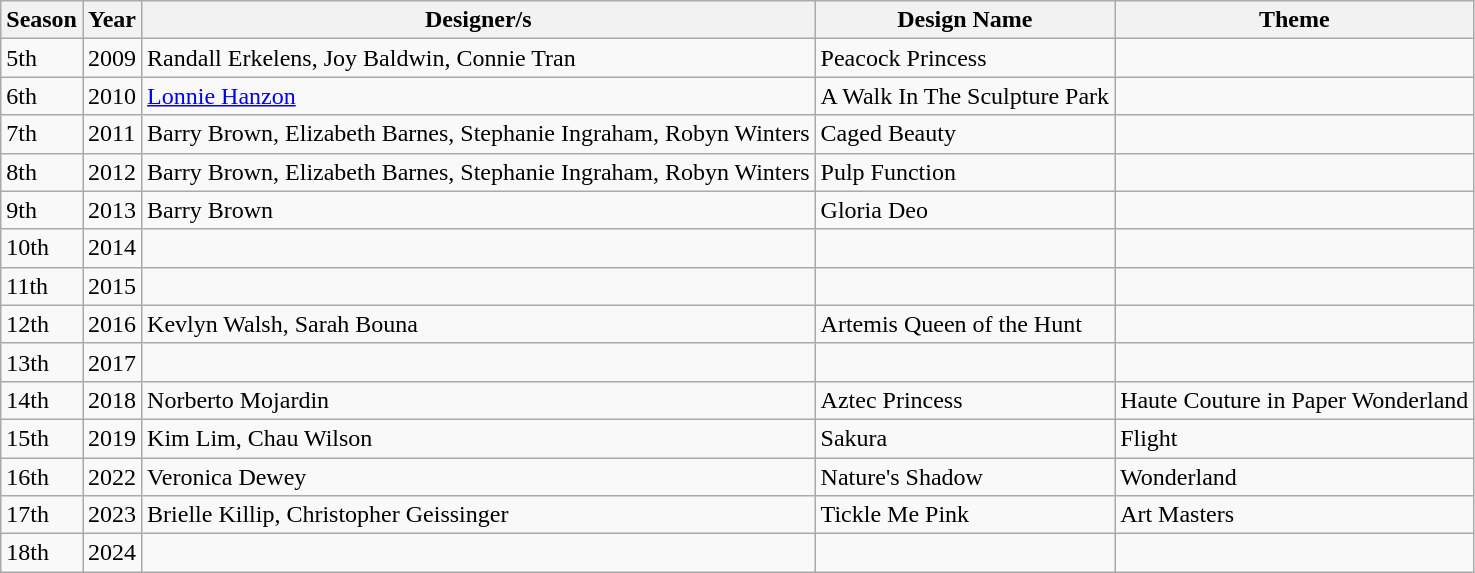<table class="wikitable">
<tr>
<th>Season</th>
<th>Year</th>
<th>Designer/s</th>
<th>Design Name</th>
<th>Theme</th>
</tr>
<tr>
<td>5th</td>
<td>2009</td>
<td>Randall Erkelens, Joy Baldwin, Connie Tran</td>
<td>Peacock Princess</td>
<td></td>
</tr>
<tr>
<td>6th</td>
<td>2010</td>
<td><a href='#'>Lonnie Hanzon</a></td>
<td>A Walk In The Sculpture Park</td>
<td></td>
</tr>
<tr>
<td>7th</td>
<td>2011</td>
<td>Barry Brown, Elizabeth Barnes, Stephanie Ingraham, Robyn Winters</td>
<td>Caged Beauty</td>
<td></td>
</tr>
<tr>
<td>8th</td>
<td>2012</td>
<td>Barry Brown, Elizabeth Barnes, Stephanie Ingraham, Robyn Winters</td>
<td>Pulp Function</td>
<td></td>
</tr>
<tr>
<td>9th</td>
<td>2013</td>
<td>Barry Brown</td>
<td>Gloria Deo</td>
<td></td>
</tr>
<tr>
<td>10th</td>
<td>2014</td>
<td></td>
<td></td>
<td></td>
</tr>
<tr>
<td>11th</td>
<td>2015</td>
<td></td>
<td></td>
<td></td>
</tr>
<tr>
<td>12th</td>
<td>2016</td>
<td>Kevlyn Walsh, Sarah Bouna</td>
<td>Artemis Queen of the Hunt</td>
<td></td>
</tr>
<tr>
<td>13th</td>
<td>2017</td>
<td></td>
<td></td>
<td></td>
</tr>
<tr>
<td>14th</td>
<td>2018</td>
<td>Norberto Mojardin</td>
<td>Aztec Princess</td>
<td>Haute Couture in Paper Wonderland</td>
</tr>
<tr>
<td>15th</td>
<td>2019</td>
<td>Kim Lim, Chau Wilson</td>
<td>Sakura</td>
<td>Flight</td>
</tr>
<tr>
<td>16th</td>
<td>2022</td>
<td>Veronica Dewey</td>
<td>Nature's Shadow</td>
<td>Wonderland</td>
</tr>
<tr>
<td>17th</td>
<td>2023</td>
<td>Brielle Killip, Christopher Geissinger</td>
<td>Tickle Me Pink</td>
<td>Art Masters</td>
</tr>
<tr>
<td>18th</td>
<td>2024</td>
<td></td>
<td></td>
<td></td>
</tr>
</table>
